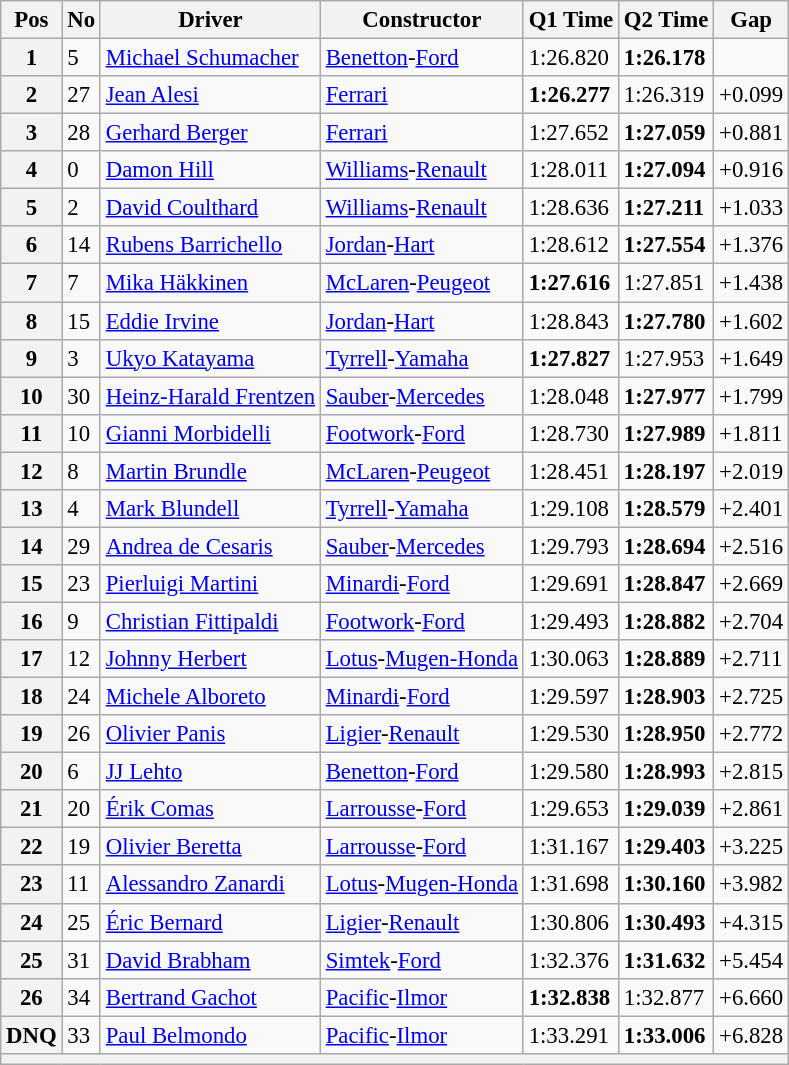<table class="wikitable sortable" style="font-size: 95%;">
<tr>
<th>Pos</th>
<th>No</th>
<th>Driver</th>
<th>Constructor</th>
<th>Q1 Time</th>
<th>Q2 Time</th>
<th>Gap</th>
</tr>
<tr>
<th>1</th>
<td>5</td>
<td> <a href='#'>Michael Schumacher</a></td>
<td><a href='#'>Benetton</a>-<a href='#'>Ford</a></td>
<td>1:26.820</td>
<td><strong>1:26.178</strong></td>
<td></td>
</tr>
<tr>
<th>2</th>
<td>27</td>
<td> <a href='#'>Jean Alesi</a></td>
<td><a href='#'>Ferrari</a></td>
<td><strong>1:26.277</strong></td>
<td>1:26.319</td>
<td>+0.099</td>
</tr>
<tr>
<th>3</th>
<td>28</td>
<td> <a href='#'>Gerhard Berger</a></td>
<td><a href='#'>Ferrari</a></td>
<td>1:27.652</td>
<td><strong>1:27.059</strong></td>
<td>+0.881</td>
</tr>
<tr>
<th>4</th>
<td>0</td>
<td> <a href='#'>Damon Hill</a></td>
<td><a href='#'>Williams</a>-<a href='#'>Renault</a></td>
<td>1:28.011</td>
<td><strong>1:27.094</strong></td>
<td>+0.916</td>
</tr>
<tr>
<th>5</th>
<td>2</td>
<td> <a href='#'>David Coulthard</a></td>
<td><a href='#'>Williams</a>-<a href='#'>Renault</a></td>
<td>1:28.636</td>
<td><strong>1:27.211</strong></td>
<td>+1.033</td>
</tr>
<tr>
<th>6</th>
<td>14</td>
<td> <a href='#'>Rubens Barrichello</a></td>
<td><a href='#'>Jordan</a>-<a href='#'>Hart</a></td>
<td>1:28.612</td>
<td><strong>1:27.554</strong></td>
<td>+1.376</td>
</tr>
<tr>
<th>7</th>
<td>7</td>
<td> <a href='#'>Mika Häkkinen</a></td>
<td><a href='#'>McLaren</a>-<a href='#'>Peugeot</a></td>
<td><strong>1:27.616</strong></td>
<td>1:27.851</td>
<td>+1.438</td>
</tr>
<tr>
<th>8</th>
<td>15</td>
<td> <a href='#'>Eddie Irvine</a></td>
<td><a href='#'>Jordan</a>-<a href='#'>Hart</a></td>
<td>1:28.843</td>
<td><strong>1:27.780</strong></td>
<td>+1.602</td>
</tr>
<tr>
<th>9</th>
<td>3</td>
<td> <a href='#'>Ukyo Katayama</a></td>
<td><a href='#'>Tyrrell</a>-<a href='#'>Yamaha</a></td>
<td><strong>1:27.827</strong></td>
<td>1:27.953</td>
<td>+1.649</td>
</tr>
<tr>
<th>10</th>
<td>30</td>
<td> <a href='#'>Heinz-Harald Frentzen</a></td>
<td><a href='#'>Sauber</a>-<a href='#'>Mercedes</a></td>
<td>1:28.048</td>
<td><strong>1:27.977</strong></td>
<td>+1.799</td>
</tr>
<tr>
<th>11</th>
<td>10</td>
<td> <a href='#'>Gianni Morbidelli</a></td>
<td><a href='#'>Footwork</a>-<a href='#'>Ford</a></td>
<td>1:28.730</td>
<td><strong>1:27.989</strong></td>
<td>+1.811</td>
</tr>
<tr>
<th>12</th>
<td>8</td>
<td> <a href='#'>Martin Brundle</a></td>
<td><a href='#'>McLaren</a>-<a href='#'>Peugeot</a></td>
<td>1:28.451</td>
<td><strong>1:28.197</strong></td>
<td>+2.019</td>
</tr>
<tr>
<th>13</th>
<td>4</td>
<td> <a href='#'>Mark Blundell</a></td>
<td><a href='#'>Tyrrell</a>-<a href='#'>Yamaha</a></td>
<td>1:29.108</td>
<td><strong>1:28.579</strong></td>
<td>+2.401</td>
</tr>
<tr>
<th>14</th>
<td>29</td>
<td> <a href='#'>Andrea de Cesaris</a></td>
<td><a href='#'>Sauber</a>-<a href='#'>Mercedes</a></td>
<td>1:29.793</td>
<td><strong>1:28.694</strong></td>
<td>+2.516</td>
</tr>
<tr>
<th>15</th>
<td>23</td>
<td> <a href='#'>Pierluigi Martini</a></td>
<td><a href='#'>Minardi</a>-<a href='#'>Ford</a></td>
<td>1:29.691</td>
<td><strong>1:28.847</strong></td>
<td>+2.669</td>
</tr>
<tr>
<th>16</th>
<td>9</td>
<td> <a href='#'>Christian Fittipaldi</a></td>
<td><a href='#'>Footwork</a>-<a href='#'>Ford</a></td>
<td>1:29.493</td>
<td><strong>1:28.882</strong></td>
<td>+2.704</td>
</tr>
<tr>
<th>17</th>
<td>12</td>
<td> <a href='#'>Johnny Herbert</a></td>
<td><a href='#'>Lotus</a>-<a href='#'>Mugen-Honda</a></td>
<td>1:30.063</td>
<td><strong>1:28.889</strong></td>
<td>+2.711</td>
</tr>
<tr>
<th>18</th>
<td>24</td>
<td> <a href='#'>Michele Alboreto</a></td>
<td><a href='#'>Minardi</a>-<a href='#'>Ford</a></td>
<td>1:29.597</td>
<td><strong>1:28.903</strong></td>
<td>+2.725</td>
</tr>
<tr>
<th>19</th>
<td>26</td>
<td> <a href='#'>Olivier Panis</a></td>
<td><a href='#'>Ligier</a>-<a href='#'>Renault</a></td>
<td>1:29.530</td>
<td><strong>1:28.950</strong></td>
<td>+2.772</td>
</tr>
<tr>
<th>20</th>
<td>6</td>
<td> <a href='#'>JJ Lehto</a></td>
<td><a href='#'>Benetton</a>-<a href='#'>Ford</a></td>
<td>1:29.580</td>
<td><strong>1:28.993</strong></td>
<td>+2.815</td>
</tr>
<tr>
<th>21</th>
<td>20</td>
<td> <a href='#'>Érik Comas</a></td>
<td><a href='#'>Larrousse</a>-<a href='#'>Ford</a></td>
<td>1:29.653</td>
<td><strong>1:29.039</strong></td>
<td>+2.861</td>
</tr>
<tr>
<th>22</th>
<td>19</td>
<td> <a href='#'>Olivier Beretta</a></td>
<td><a href='#'>Larrousse</a>-<a href='#'>Ford</a></td>
<td>1:31.167</td>
<td><strong>1:29.403</strong></td>
<td>+3.225</td>
</tr>
<tr>
<th>23</th>
<td>11</td>
<td> <a href='#'>Alessandro Zanardi</a></td>
<td><a href='#'>Lotus</a>-<a href='#'>Mugen-Honda</a></td>
<td>1:31.698</td>
<td><strong>1:30.160</strong></td>
<td>+3.982</td>
</tr>
<tr>
<th>24</th>
<td>25</td>
<td> <a href='#'>Éric Bernard</a></td>
<td><a href='#'>Ligier</a>-<a href='#'>Renault</a></td>
<td>1:30.806</td>
<td><strong>1:30.493</strong></td>
<td>+4.315</td>
</tr>
<tr>
<th>25</th>
<td>31</td>
<td> <a href='#'>David Brabham</a></td>
<td><a href='#'>Simtek</a>-<a href='#'>Ford</a></td>
<td>1:32.376</td>
<td><strong>1:31.632</strong></td>
<td>+5.454</td>
</tr>
<tr>
<th>26</th>
<td>34</td>
<td> <a href='#'>Bertrand Gachot</a></td>
<td><a href='#'>Pacific</a>-<a href='#'>Ilmor</a></td>
<td><strong>1:32.838</strong></td>
<td>1:32.877</td>
<td>+6.660</td>
</tr>
<tr>
<th>DNQ</th>
<td>33</td>
<td> <a href='#'>Paul Belmondo</a></td>
<td><a href='#'>Pacific</a>-<a href='#'>Ilmor</a></td>
<td>1:33.291</td>
<td><strong>1:33.006</strong></td>
<td>+6.828</td>
</tr>
<tr>
<th colspan="7"></th>
</tr>
</table>
